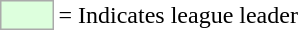<table>
<tr>
<td style="background:#DDFFDD; border:1px solid #aaa; width:2em;"></td>
<td>= Indicates league leader</td>
</tr>
</table>
